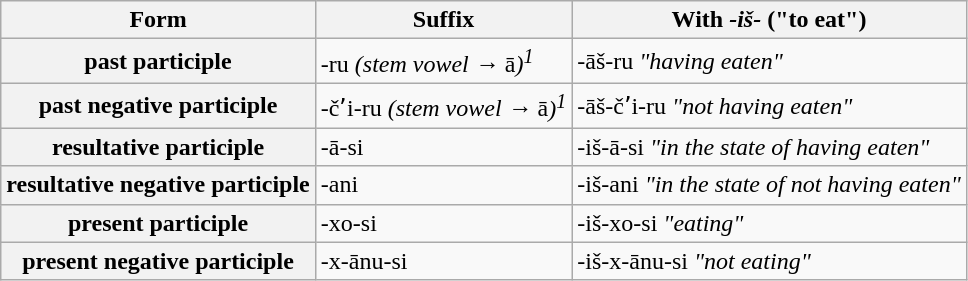<table class="wikitable">
<tr>
<th>Form</th>
<th>Suffix</th>
<th>With <em>-iš-</em> ("to eat")</th>
</tr>
<tr>
<th>past participle</th>
<td>-ru <em>(stem vowel → </em>ā<em>)<sup>1</sup></em></td>
<td>-āš-ru <em>"having eaten"</em></td>
</tr>
<tr>
<th>past negative participle</th>
<td>-čʼi-ru <em>(stem vowel → </em>ā<em>)<sup>1</sup></em></td>
<td>-āš-čʼi-ru <em>"not having eaten"</em></td>
</tr>
<tr>
<th>resultative participle</th>
<td>-ā-si</td>
<td>-iš-ā-si <em>"in the state of having eaten"</em></td>
</tr>
<tr>
<th>resultative negative participle</th>
<td>-ani</td>
<td>-iš-ani <em>"in the state of not having eaten"</em></td>
</tr>
<tr>
<th>present participle</th>
<td>-xo-si</td>
<td>-iš-xo-si <em>"eating"</em></td>
</tr>
<tr>
<th>present negative participle</th>
<td>-x-ānu-si</td>
<td>-iš-x-ānu-si <em>"not eating"</em></td>
</tr>
</table>
